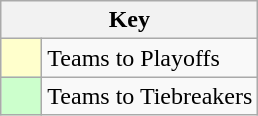<table class="wikitable" style="text-align: center;">
<tr>
<th colspan=2>Key</th>
</tr>
<tr>
<td style="background:#ffc; width:20px;"></td>
<td align=left>Teams to Playoffs</td>
</tr>
<tr>
<td style="background:#ccffcc; width:20px;"></td>
<td align=left>Teams to Tiebreakers</td>
</tr>
</table>
